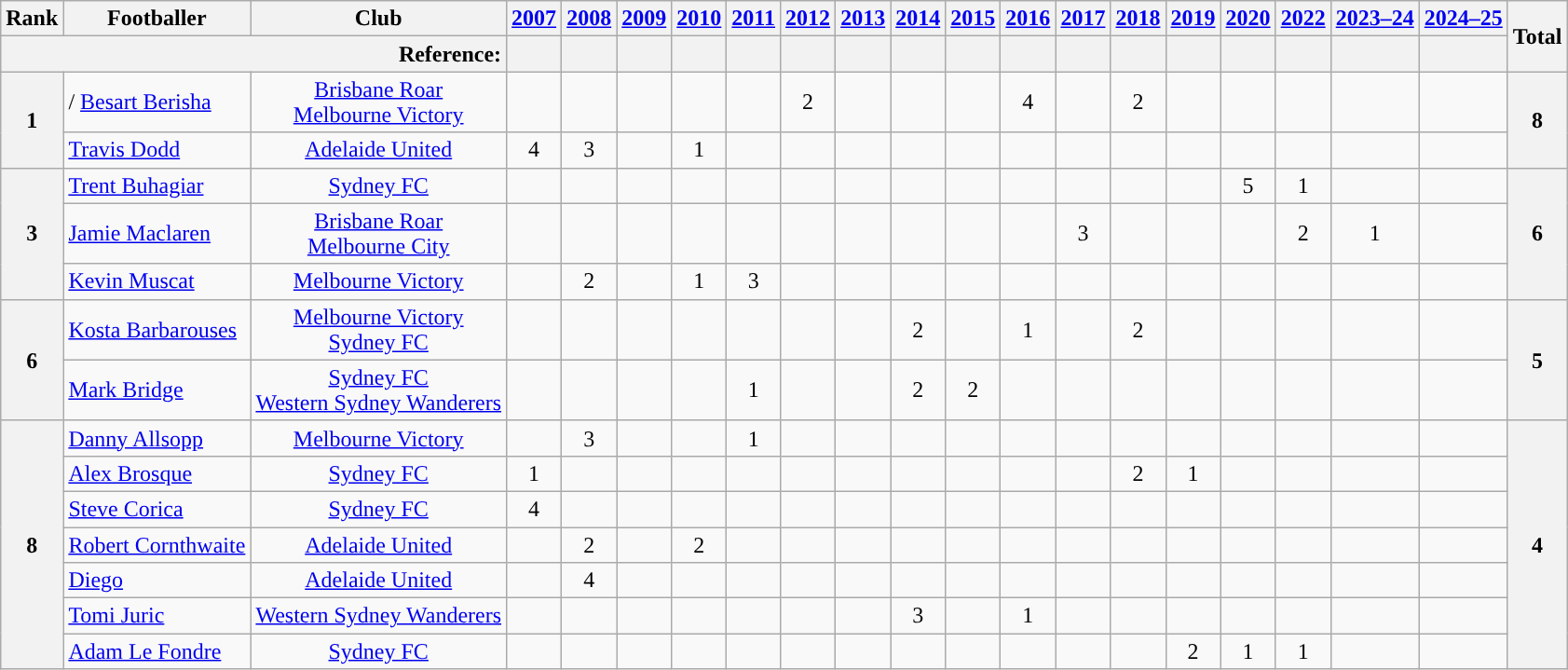<table class="wikitable" style="text-align: center">
<tr>
<th>Rank</th>
<th>Footballer</th>
<th>Club</th>
<th><a href='#'>2007</a></th>
<th><a href='#'>2008</a></th>
<th><a href='#'>2009</a></th>
<th><a href='#'>2010</a></th>
<th><a href='#'>2011</a></th>
<th><a href='#'>2012</a></th>
<th><a href='#'>2013</a></th>
<th><a href='#'>2014</a></th>
<th><a href='#'>2015</a></th>
<th><a href='#'>2016</a></th>
<th><a href='#'>2017</a></th>
<th><a href='#'>2018</a></th>
<th><a href='#'>2019</a></th>
<th><a href='#'>2020</a></th>
<th><a href='#'>2022</a></th>
<th><a href='#'>2023–24</a></th>
<th><a href='#'>2024–25</a></th>
<th rowspan="2">Total</th>
</tr>
<tr>
<th colspan=3 style="text-align: right">Reference:</th>
<th></th>
<th></th>
<th></th>
<th></th>
<th></th>
<th></th>
<th></th>
<th></th>
<th></th>
<th></th>
<th></th>
<th></th>
<th></th>
<th></th>
<th></th>
<th></th>
<th></th>
</tr>
<tr>
<th rowspan=2>1</th>
<td align=left>/  <a href='#'>Besart Berisha</a></td>
<td><a href='#'>Brisbane Roar</a><br><a href='#'>Melbourne Victory</a></td>
<td></td>
<td></td>
<td></td>
<td></td>
<td></td>
<td>2</td>
<td></td>
<td></td>
<td></td>
<td>4</td>
<td></td>
<td>2</td>
<td></td>
<td></td>
<td></td>
<td></td>
<td></td>
<th rowspan="2">8</th>
</tr>
<tr>
<td align=left> <a href='#'>Travis Dodd</a></td>
<td><a href='#'>Adelaide United</a></td>
<td>4</td>
<td>3</td>
<td></td>
<td>1</td>
<td></td>
<td></td>
<td></td>
<td></td>
<td></td>
<td></td>
<td></td>
<td></td>
<td></td>
<td></td>
<td></td>
<td></td>
</tr>
<tr>
<th rowspan="3">3</th>
<td align="left"> <a href='#'>Trent Buhagiar</a></td>
<td><a href='#'>Sydney FC</a></td>
<td></td>
<td></td>
<td></td>
<td></td>
<td></td>
<td></td>
<td></td>
<td></td>
<td></td>
<td></td>
<td></td>
<td></td>
<td></td>
<td>5</td>
<td>1</td>
<td></td>
<td></td>
<th rowspan="3">6</th>
</tr>
<tr>
<td align="left"> <a href='#'>Jamie Maclaren</a></td>
<td><a href='#'>Brisbane Roar</a><br><a href='#'>Melbourne City</a></td>
<td></td>
<td></td>
<td></td>
<td></td>
<td></td>
<td></td>
<td></td>
<td></td>
<td></td>
<td></td>
<td>3</td>
<td></td>
<td></td>
<td></td>
<td>2</td>
<td>1</td>
<td></td>
</tr>
<tr>
<td align=left> <a href='#'>Kevin Muscat</a></td>
<td><a href='#'>Melbourne Victory</a></td>
<td></td>
<td>2</td>
<td></td>
<td>1</td>
<td>3</td>
<td></td>
<td></td>
<td></td>
<td></td>
<td></td>
<td></td>
<td></td>
<td></td>
<td></td>
<td></td>
<td></td>
</tr>
<tr>
<th rowspan="2">6</th>
<td align="left"> <a href='#'>Kosta Barbarouses</a></td>
<td><a href='#'>Melbourne Victory</a><br><a href='#'>Sydney FC</a></td>
<td></td>
<td></td>
<td></td>
<td></td>
<td></td>
<td></td>
<td></td>
<td>2</td>
<td></td>
<td>1</td>
<td></td>
<td>2</td>
<td></td>
<td></td>
<td></td>
<td></td>
<td></td>
<th rowspan="2">5</th>
</tr>
<tr>
<td align="left"> <a href='#'>Mark Bridge</a></td>
<td><a href='#'>Sydney FC</a><br><a href='#'>Western Sydney Wanderers</a></td>
<td></td>
<td></td>
<td></td>
<td></td>
<td>1</td>
<td></td>
<td></td>
<td>2</td>
<td>2</td>
<td></td>
<td></td>
<td></td>
<td></td>
<td></td>
<td></td>
<td></td>
</tr>
<tr>
<th rowspan=7>8</th>
<td align=left> <a href='#'>Danny Allsopp</a></td>
<td><a href='#'>Melbourne Victory</a></td>
<td></td>
<td>3</td>
<td></td>
<td></td>
<td>1</td>
<td></td>
<td></td>
<td></td>
<td></td>
<td></td>
<td></td>
<td></td>
<td></td>
<td></td>
<td></td>
<td></td>
<td></td>
<th rowspan="7">4</th>
</tr>
<tr>
<td align=left> <a href='#'>Alex Brosque</a></td>
<td><a href='#'>Sydney FC</a></td>
<td>1</td>
<td></td>
<td></td>
<td></td>
<td></td>
<td></td>
<td></td>
<td></td>
<td></td>
<td></td>
<td></td>
<td>2</td>
<td>1</td>
<td></td>
<td></td>
<td></td>
<td></td>
</tr>
<tr>
<td align=left> <a href='#'>Steve Corica</a></td>
<td><a href='#'>Sydney FC</a></td>
<td>4</td>
<td></td>
<td></td>
<td></td>
<td></td>
<td></td>
<td></td>
<td></td>
<td></td>
<td></td>
<td></td>
<td></td>
<td></td>
<td></td>
<td></td>
<td></td>
</tr>
<tr>
<td align=left> <a href='#'>Robert Cornthwaite</a></td>
<td><a href='#'>Adelaide United</a></td>
<td></td>
<td>2</td>
<td></td>
<td>2</td>
<td></td>
<td></td>
<td></td>
<td></td>
<td></td>
<td></td>
<td></td>
<td></td>
<td></td>
<td></td>
<td></td>
<td></td>
<td></td>
</tr>
<tr>
<td align=left> <a href='#'>Diego</a></td>
<td><a href='#'>Adelaide United</a></td>
<td></td>
<td>4</td>
<td></td>
<td></td>
<td></td>
<td></td>
<td></td>
<td></td>
<td></td>
<td></td>
<td></td>
<td></td>
<td></td>
<td></td>
<td></td>
<td></td>
<td></td>
</tr>
<tr>
<td align=left> <a href='#'>Tomi Juric</a></td>
<td><a href='#'>Western Sydney Wanderers</a></td>
<td></td>
<td></td>
<td></td>
<td></td>
<td></td>
<td></td>
<td></td>
<td>3</td>
<td></td>
<td>1</td>
<td></td>
<td></td>
<td></td>
<td></td>
<td></td>
<td></td>
<td></td>
</tr>
<tr>
<td align=left> <a href='#'>Adam Le Fondre</a></td>
<td><a href='#'>Sydney FC</a></td>
<td></td>
<td></td>
<td></td>
<td></td>
<td></td>
<td></td>
<td></td>
<td></td>
<td></td>
<td></td>
<td></td>
<td></td>
<td>2</td>
<td>1</td>
<td>1</td>
<td></td>
<td></td>
</tr>
</table>
